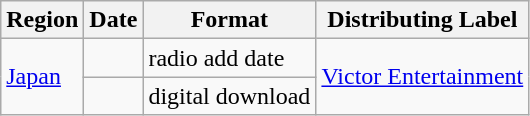<table class="wikitable">
<tr>
<th>Region</th>
<th>Date</th>
<th>Format</th>
<th>Distributing Label</th>
</tr>
<tr>
<td rowspan="2"><a href='#'>Japan</a></td>
<td></td>
<td>radio add date</td>
<td rowspan="2"><a href='#'>Victor Entertainment</a></td>
</tr>
<tr>
<td></td>
<td>digital download</td>
</tr>
</table>
